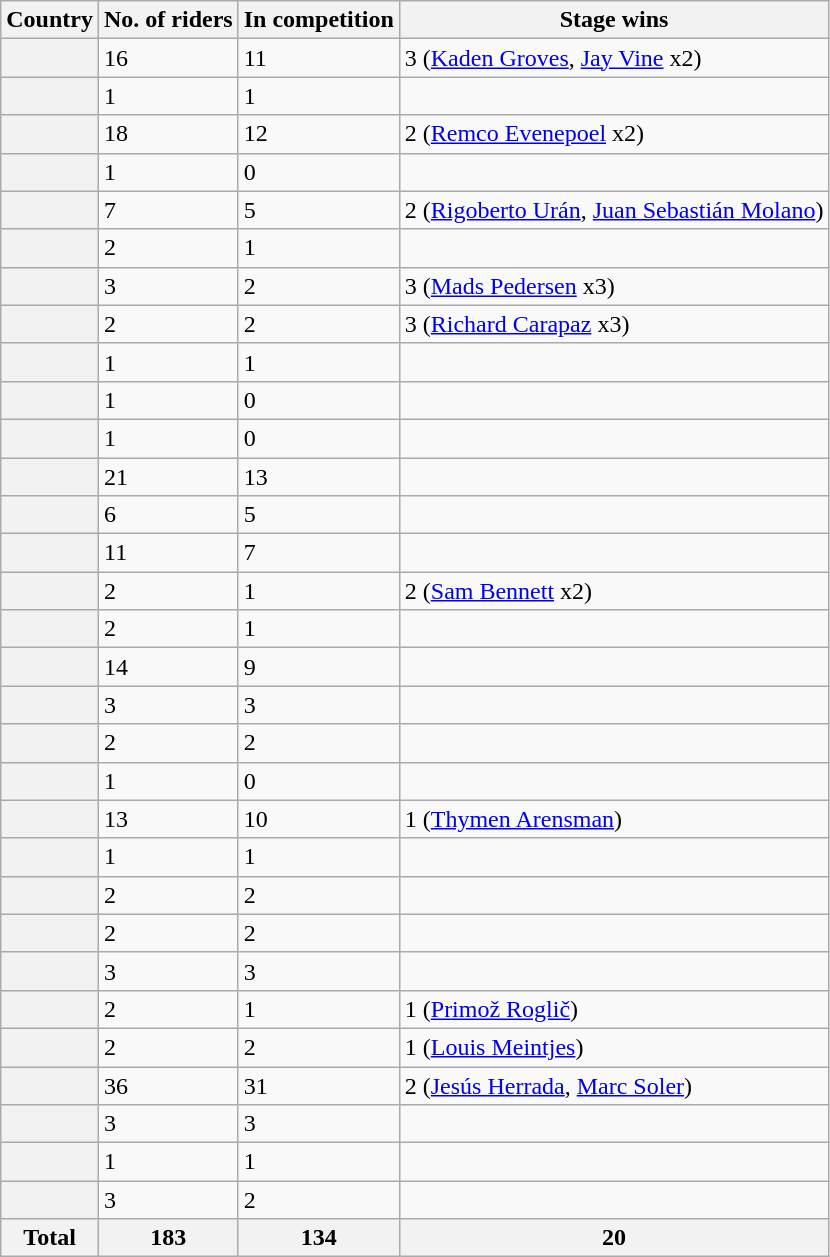<table class="wikitable sortable plainrowheaders">
<tr>
<th scope="col">Country</th>
<th scope="col">No. of riders</th>
<th scope="col">In competition</th>
<th scope="col">Stage wins</th>
</tr>
<tr>
<th scope="row"></th>
<td>16</td>
<td>11</td>
<td>3 (<a href='#'>Kaden Groves</a>, <a href='#'>Jay Vine</a> x2)</td>
</tr>
<tr>
<th scope="row"></th>
<td>1</td>
<td>1</td>
<td></td>
</tr>
<tr>
<th scope="row"></th>
<td>18</td>
<td>12</td>
<td>2 (<a href='#'>Remco Evenepoel</a> x2)</td>
</tr>
<tr>
<th scope="row"></th>
<td>1</td>
<td>0</td>
<td></td>
</tr>
<tr>
<th scope="row"></th>
<td>7</td>
<td>5</td>
<td>2 (<a href='#'>Rigoberto Urán</a>, <a href='#'>Juan Sebastián Molano</a>)</td>
</tr>
<tr>
<th scope="row"></th>
<td>2</td>
<td>1</td>
<td></td>
</tr>
<tr>
<th scope="row"></th>
<td>3</td>
<td>2</td>
<td>3 (<a href='#'>Mads Pedersen</a> x3)</td>
</tr>
<tr>
<th scope="row"></th>
<td>2</td>
<td>2</td>
<td>3 (<a href='#'>Richard Carapaz</a> x3)</td>
</tr>
<tr>
<th scope="row"></th>
<td>1</td>
<td>1</td>
<td></td>
</tr>
<tr>
<th scope="row"></th>
<td>1</td>
<td>0</td>
<td></td>
</tr>
<tr>
<th scope="row"></th>
<td>1</td>
<td>0</td>
<td></td>
</tr>
<tr>
<th scope="row"></th>
<td>21</td>
<td>13</td>
<td></td>
</tr>
<tr>
<th scope="row"></th>
<td>6</td>
<td>5</td>
<td></td>
</tr>
<tr>
<th scope="row"></th>
<td>11</td>
<td>7</td>
<td></td>
</tr>
<tr>
<th scope="row"></th>
<td>2</td>
<td>1</td>
<td>2 (<a href='#'>Sam Bennett</a> x2)</td>
</tr>
<tr>
<th scope="row"></th>
<td>2</td>
<td>1</td>
<td></td>
</tr>
<tr>
<th scope="row"></th>
<td>14</td>
<td>9</td>
<td></td>
</tr>
<tr>
<th scope="row"></th>
<td>3</td>
<td>3</td>
<td></td>
</tr>
<tr>
<th scope="row"></th>
<td>2</td>
<td>2</td>
<td></td>
</tr>
<tr>
<th scope="row"></th>
<td>1</td>
<td>0</td>
<td></td>
</tr>
<tr>
<th scope="row"></th>
<td>13</td>
<td>10</td>
<td>1 (<a href='#'>Thymen Arensman</a>)</td>
</tr>
<tr>
<th scope="row"></th>
<td>1</td>
<td>1</td>
<td></td>
</tr>
<tr>
<th scope="row"></th>
<td>2</td>
<td>2</td>
<td></td>
</tr>
<tr>
<th scope="row"></th>
<td>2</td>
<td>2</td>
<td></td>
</tr>
<tr>
<th scope="row"></th>
<td>3</td>
<td>3</td>
<td></td>
</tr>
<tr>
<th scope="row"></th>
<td>2</td>
<td>1</td>
<td>1 (<a href='#'>Primož Roglič</a>)</td>
</tr>
<tr>
<th scope="row"></th>
<td>2</td>
<td>2</td>
<td>1 (<a href='#'>Louis Meintjes</a>)</td>
</tr>
<tr>
<th scope="row"></th>
<td>36</td>
<td>31</td>
<td>2 (<a href='#'>Jesús Herrada</a>, <a href='#'>Marc Soler</a>)</td>
</tr>
<tr>
<th scope="row"></th>
<td>3</td>
<td>3</td>
<td></td>
</tr>
<tr>
<th scope="row"></th>
<td>1</td>
<td>1</td>
<td></td>
</tr>
<tr>
<th scope="row"></th>
<td>3</td>
<td>2</td>
<td></td>
</tr>
<tr>
<th scope="row">Total</th>
<th>183</th>
<th>134</th>
<th>20</th>
</tr>
</table>
